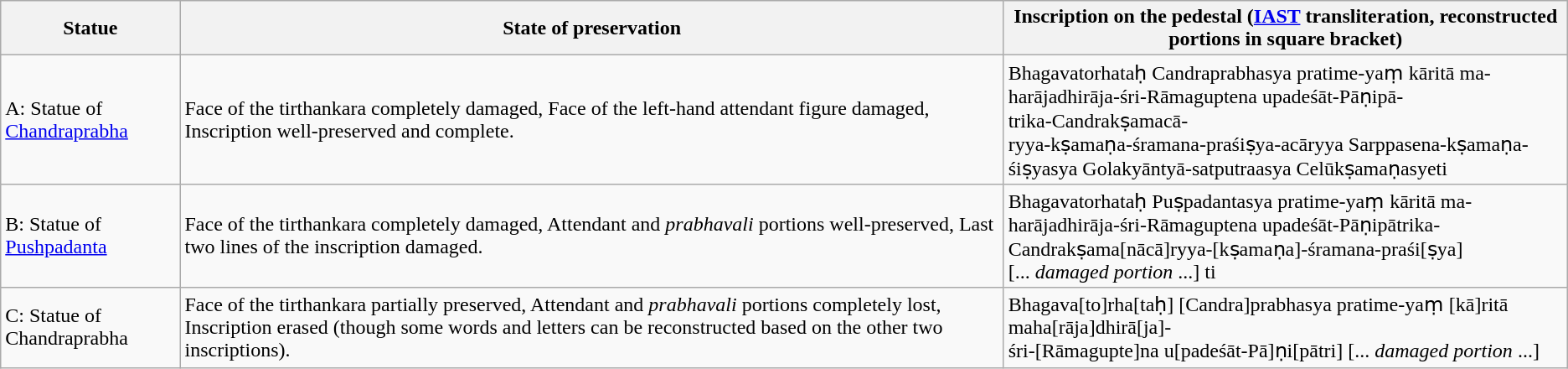<table class="wikitable">
<tr>
<th>Statue</th>
<th>State of preservation</th>
<th>Inscription on the pedestal (<a href='#'>IAST</a> transliteration, reconstructed portions in square bracket)</th>
</tr>
<tr>
<td>A: Statue of <a href='#'>Chandraprabha</a></td>
<td>Face of the tirthankara completely damaged, Face of the left-hand attendant figure damaged, Inscription well-preserved and complete.</td>
<td>Bhagavatorhataḥ Candraprabhasya pratime-yaṃ kāritā ma-<br>harājadhirāja-śri-Rāmaguptena upadeśāt-Pāṇipā-<br>trika-Candrakṣamacā-<br>ryya-kṣamaṇa-śramana-praśiṣya-acāryya Sarppasena-kṣamaṇa-śiṣyasya Golakyāntyā-satputraasya Celūkṣamaṇasyeti</td>
</tr>
<tr>
<td>B: Statue of <a href='#'>Pushpadanta</a></td>
<td>Face of the tirthankara completely damaged, Attendant and <em>prabhavali</em> portions well-preserved, Last two lines of the inscription damaged.</td>
<td>Bhagavatorhataḥ Puṣpadantasya pratime-yaṃ kāritā ma-<br>harājadhirāja-śri-Rāmaguptena upadeśāt-Pāṇipātrika-<br>Candrakṣama[nācā]ryya-[kṣamaṇa]-śramana-praśi[ṣya]<br> [... <em>damaged portion</em> ...] ti</td>
</tr>
<tr>
<td>C: Statue of Chandraprabha</td>
<td>Face of the tirthankara partially preserved, Attendant and <em>prabhavali</em> portions completely lost, Inscription erased (though some words and letters can be reconstructed based on the other two inscriptions).</td>
<td>Bhagava[to]rha[taḥ] [Candra]prabhasya pratime-yaṃ [kā]ritā maha[rāja]dhirā[ja]-<br>śri-[Rāmagupte]na u[padeśāt-Pā]ṇi[pātri] [... <em>damaged portion</em> ...]<br></td>
</tr>
</table>
